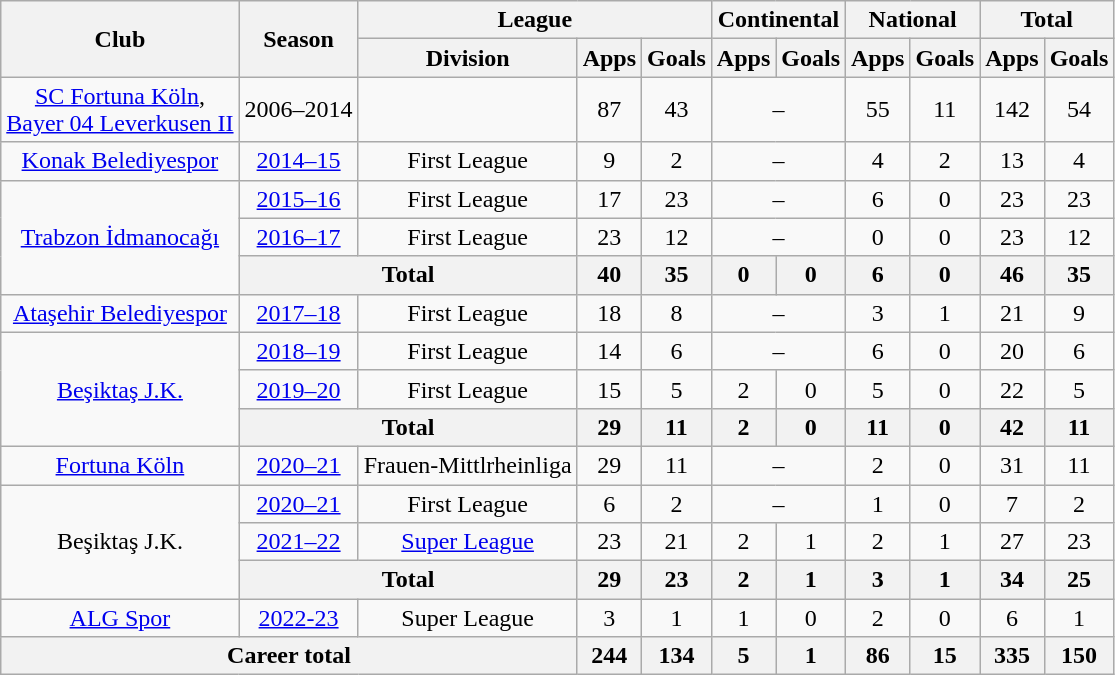<table class="wikitable" style="text-align:center">
<tr>
<th rowspan="2">Club</th>
<th rowspan="2">Season</th>
<th colspan="3">League</th>
<th colspan="2">Continental</th>
<th colspan="2">National</th>
<th colspan="2">Total</th>
</tr>
<tr>
<th>Division</th>
<th>Apps</th>
<th>Goals</th>
<th>Apps</th>
<th>Goals</th>
<th>Apps</th>
<th>Goals</th>
<th>Apps</th>
<th>Goals</th>
</tr>
<tr>
<td><a href='#'>SC Fortuna Köln</a>,<br><a href='#'>Bayer 04 Leverkusen II</a></td>
<td>2006–2014</td>
<td></td>
<td>87</td>
<td>43</td>
<td colspan="2">–</td>
<td>55</td>
<td>11</td>
<td>142</td>
<td>54</td>
</tr>
<tr>
<td><a href='#'>Konak Belediyespor</a></td>
<td><a href='#'>2014–15</a></td>
<td>First League</td>
<td>9</td>
<td>2</td>
<td colspan="2">–</td>
<td>4</td>
<td>2</td>
<td>13</td>
<td>4</td>
</tr>
<tr>
<td rowspan="3"><a href='#'>Trabzon İdmanocağı</a></td>
<td><a href='#'>2015–16</a></td>
<td>First League</td>
<td>17</td>
<td>23</td>
<td colspan="2">–</td>
<td>6</td>
<td>0</td>
<td>23</td>
<td>23</td>
</tr>
<tr>
<td><a href='#'>2016–17</a></td>
<td>First League</td>
<td>23</td>
<td>12</td>
<td colspan="2">–</td>
<td>0</td>
<td>0</td>
<td>23</td>
<td>12</td>
</tr>
<tr>
<th colspan="2">Total</th>
<th>40</th>
<th>35</th>
<th>0</th>
<th>0</th>
<th>6</th>
<th>0</th>
<th>46</th>
<th>35</th>
</tr>
<tr>
<td><a href='#'>Ataşehir Belediyespor</a></td>
<td><a href='#'>2017–18</a></td>
<td>First League</td>
<td>18</td>
<td>8</td>
<td colspan="2">–</td>
<td>3</td>
<td>1</td>
<td>21</td>
<td>9</td>
</tr>
<tr>
<td rowspan="3"><a href='#'>Beşiktaş J.K.</a></td>
<td><a href='#'>2018–19</a></td>
<td>First League</td>
<td>14</td>
<td>6</td>
<td colspan="2">–</td>
<td>6</td>
<td>0</td>
<td>20</td>
<td>6</td>
</tr>
<tr>
<td><a href='#'>2019–20</a></td>
<td>First League</td>
<td>15</td>
<td>5</td>
<td>2</td>
<td>0</td>
<td>5</td>
<td>0</td>
<td>22</td>
<td>5</td>
</tr>
<tr>
<th colspan="2">Total</th>
<th>29</th>
<th>11</th>
<th>2</th>
<th>0</th>
<th>11</th>
<th>0</th>
<th>42</th>
<th>11</th>
</tr>
<tr>
<td><a href='#'>Fortuna Köln</a></td>
<td><a href='#'>2020–21</a></td>
<td>Frauen-Mittlrheinliga</td>
<td>29</td>
<td>11</td>
<td colspan="2">–</td>
<td>2</td>
<td>0</td>
<td>31</td>
<td>11</td>
</tr>
<tr>
<td rowspan="3">Beşiktaş J.K.</td>
<td><a href='#'>2020–21</a></td>
<td>First League</td>
<td>6</td>
<td>2</td>
<td colspan="2">–</td>
<td>1</td>
<td>0</td>
<td>7</td>
<td>2</td>
</tr>
<tr>
<td><a href='#'>2021–22</a></td>
<td><a href='#'>Super League</a></td>
<td>23</td>
<td>21</td>
<td>2</td>
<td>1</td>
<td>2</td>
<td>1</td>
<td>27</td>
<td>23</td>
</tr>
<tr>
<th colspan="2">Total</th>
<th>29</th>
<th>23</th>
<th>2</th>
<th>1</th>
<th>3</th>
<th>1</th>
<th>34</th>
<th>25</th>
</tr>
<tr>
<td><a href='#'>ALG Spor</a></td>
<td><a href='#'>2022-23</a></td>
<td>Super League</td>
<td>3</td>
<td>1</td>
<td>1</td>
<td>0</td>
<td>2</td>
<td>0</td>
<td>6</td>
<td>1</td>
</tr>
<tr>
<th colspan="3">Career total</th>
<th>244</th>
<th>134</th>
<th>5</th>
<th>1</th>
<th>86</th>
<th>15</th>
<th>335</th>
<th>150</th>
</tr>
</table>
